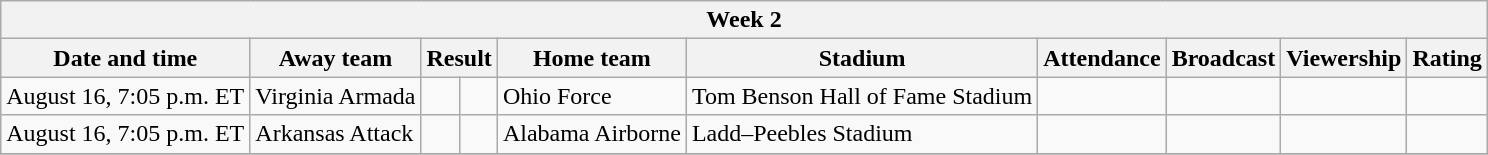<table class="wikitable">
<tr>
<th colspan="10">Week 2</th>
</tr>
<tr>
<th>Date and time</th>
<th>Away team</th>
<th colspan="2">Result</th>
<th>Home team</th>
<th>Stadium</th>
<th>Attendance</th>
<th>Broadcast</th>
<th>Viewership<br></th>
<th>Rating</th>
</tr>
<tr>
<td>August 16, 7:05 p.m. ET</td>
<td>Virginia Armada</td>
<td></td>
<td></td>
<td>Ohio Force</td>
<td>Tom Benson Hall of Fame Stadium</td>
<td></td>
<td></td>
<td></td>
<td></td>
</tr>
<tr>
<td>August 16, 7:05 p.m. ET</td>
<td>Arkansas Attack</td>
<td></td>
<td></td>
<td>Alabama Airborne</td>
<td>Ladd–Peebles Stadium</td>
<td></td>
<td></td>
<td></td>
<td></td>
</tr>
<tr>
</tr>
</table>
